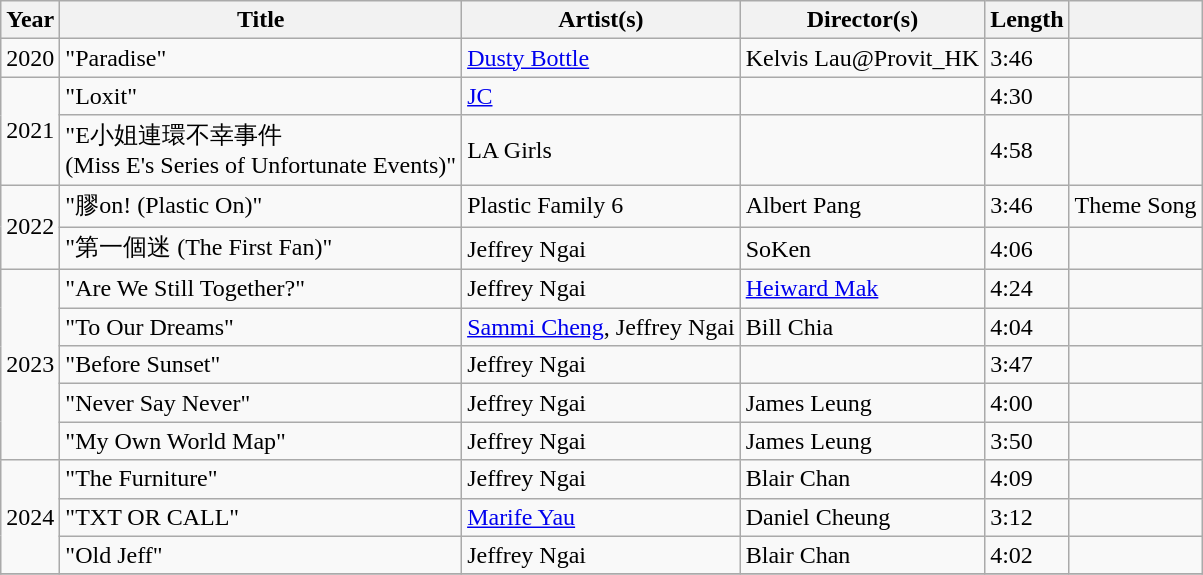<table class="wikitable plainrowheaders">
<tr>
<th>Year</th>
<th>Title</th>
<th>Artist(s)</th>
<th>Director(s)</th>
<th>Length</th>
<th></th>
</tr>
<tr>
<td>2020</td>
<td>"Paradise"</td>
<td><a href='#'>Dusty Bottle</a></td>
<td>Kelvis Lau@Provit_HK</td>
<td>3:46</td>
<td></td>
</tr>
<tr>
<td rowspan="2">2021</td>
<td>"Loxit"</td>
<td><a href='#'>JC</a></td>
<td></td>
<td>4:30</td>
<td></td>
</tr>
<tr>
<td>"E小姐連環不幸事件<br>(Miss E's Series of Unfortunate Events)"</td>
<td>LA Girls</td>
<td></td>
<td>4:58</td>
<td></td>
</tr>
<tr>
<td rowspan="2">2022</td>
<td>"膠on! (Plastic On)"</td>
<td>Plastic Family 6</td>
<td>Albert Pang</td>
<td>3:46</td>
<td><em></em>Theme Song </td>
</tr>
<tr>
<td>"第一個迷 (The First Fan)"</td>
<td>Jeffrey Ngai</td>
<td>SoKen</td>
<td>4:06</td>
<td></td>
</tr>
<tr>
<td rowspan="5">2023</td>
<td>"Are We Still Together?"</td>
<td>Jeffrey Ngai</td>
<td><a href='#'>Heiward Mak</a></td>
<td>4:24</td>
<td></td>
</tr>
<tr>
<td>"To Our Dreams"</td>
<td><a href='#'>Sammi Cheng</a>, Jeffrey Ngai</td>
<td>Bill Chia</td>
<td>4:04</td>
<td></td>
</tr>
<tr>
<td>"Before Sunset"</td>
<td>Jeffrey Ngai</td>
<td></td>
<td>3:47</td>
<td></td>
</tr>
<tr>
<td>"Never Say Never"</td>
<td>Jeffrey Ngai</td>
<td>James Leung</td>
<td>4:00</td>
<td></td>
</tr>
<tr>
<td>"My Own World Map"</td>
<td>Jeffrey Ngai</td>
<td>James Leung</td>
<td>3:50</td>
<td></td>
</tr>
<tr>
<td rowspan="3">2024</td>
<td>"The Furniture"</td>
<td>Jeffrey Ngai</td>
<td>Blair Chan</td>
<td>4:09</td>
<td></td>
</tr>
<tr>
<td>"TXT OR CALL"</td>
<td><a href='#'>Marife Yau</a></td>
<td>Daniel Cheung</td>
<td>3:12</td>
<td></td>
</tr>
<tr>
<td>"Old Jeff"</td>
<td>Jeffrey Ngai</td>
<td>Blair Chan</td>
<td>4:02</td>
<td></td>
</tr>
<tr>
</tr>
</table>
